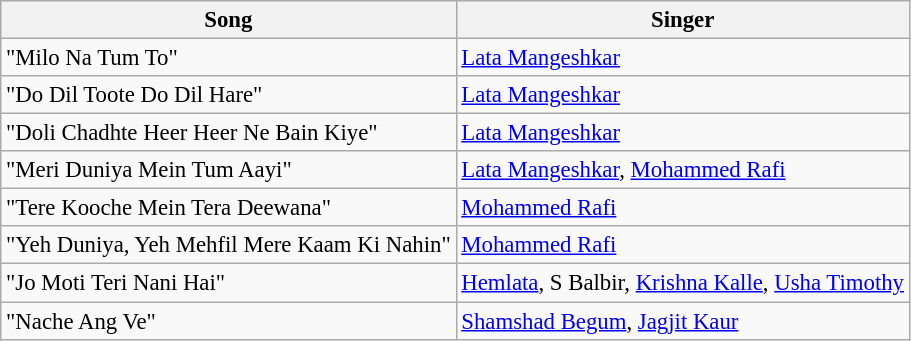<table class="wikitable" style="font-size:95%;">
<tr>
<th>Song</th>
<th>Singer</th>
</tr>
<tr>
<td>"Milo Na Tum To"</td>
<td><a href='#'>Lata Mangeshkar</a></td>
</tr>
<tr>
<td>"Do Dil Toote Do Dil Hare"</td>
<td><a href='#'>Lata Mangeshkar</a></td>
</tr>
<tr>
<td>"Doli Chadhte Heer Heer Ne Bain Kiye"</td>
<td><a href='#'>Lata Mangeshkar</a></td>
</tr>
<tr>
<td>"Meri Duniya Mein Tum Aayi"</td>
<td><a href='#'>Lata Mangeshkar</a>, <a href='#'>Mohammed Rafi</a></td>
</tr>
<tr>
<td>"Tere Kooche Mein Tera Deewana"</td>
<td><a href='#'>Mohammed Rafi</a></td>
</tr>
<tr>
<td>"Yeh Duniya, Yeh Mehfil Mere Kaam Ki Nahin"</td>
<td><a href='#'>Mohammed Rafi</a></td>
</tr>
<tr>
<td>"Jo Moti Teri Nani Hai"</td>
<td><a href='#'>Hemlata</a>, S Balbir, <a href='#'>Krishna Kalle</a>, <a href='#'>Usha Timothy</a></td>
</tr>
<tr>
<td>"Nache Ang Ve"</td>
<td><a href='#'>Shamshad Begum</a>, <a href='#'>Jagjit Kaur</a></td>
</tr>
</table>
